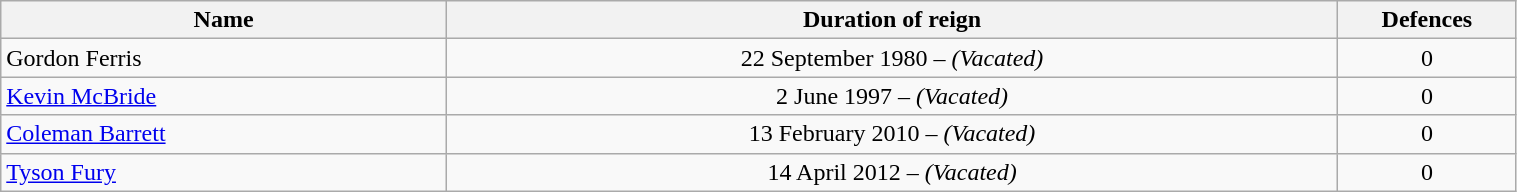<table class="wikitable" width=80%>
<tr>
<th width=25%>Name</th>
<th width=50%>Duration of reign</th>
<th width=10%>Defences</th>
</tr>
<tr align=center>
<td align=left>Gordon Ferris</td>
<td>22 September 1980 – <em>(Vacated)</em></td>
<td>0</td>
</tr>
<tr align=center>
<td align=left><a href='#'>Kevin McBride</a></td>
<td>2 June 1997 – <em>(Vacated)</em></td>
<td>0</td>
</tr>
<tr align=center>
<td align=left><a href='#'>Coleman Barrett</a></td>
<td>13 February 2010 – <em>(Vacated)</em></td>
<td>0</td>
</tr>
<tr align=center>
<td align=left><a href='#'>Tyson Fury</a></td>
<td>14 April 2012 – <em>(Vacated)</em></td>
<td>0</td>
</tr>
</table>
